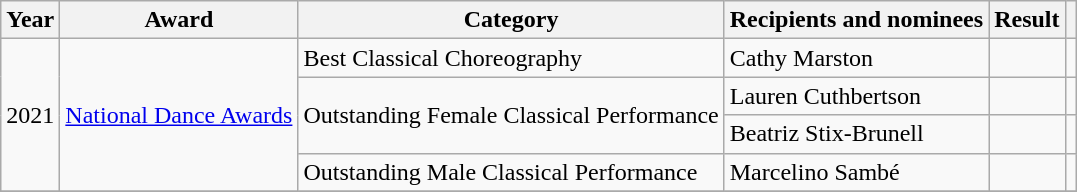<table class="wikitable">
<tr>
<th>Year</th>
<th>Award</th>
<th>Category</th>
<th>Recipients and nominees</th>
<th>Result</th>
<th></th>
</tr>
<tr>
<td rowspan="4">2021</td>
<td rowspan="4"><a href='#'>National Dance Awards</a></td>
<td>Best Classical Choreography</td>
<td>Cathy Marston</td>
<td></td>
<td></td>
</tr>
<tr>
<td rowspan="2">Outstanding Female Classical Performance</td>
<td>Lauren Cuthbertson</td>
<td></td>
<td></td>
</tr>
<tr>
<td>Beatriz Stix-Brunell</td>
<td></td>
<td></td>
</tr>
<tr>
<td>Outstanding Male Classical Performance</td>
<td>Marcelino Sambé</td>
<td></td>
<td></td>
</tr>
<tr>
</tr>
</table>
